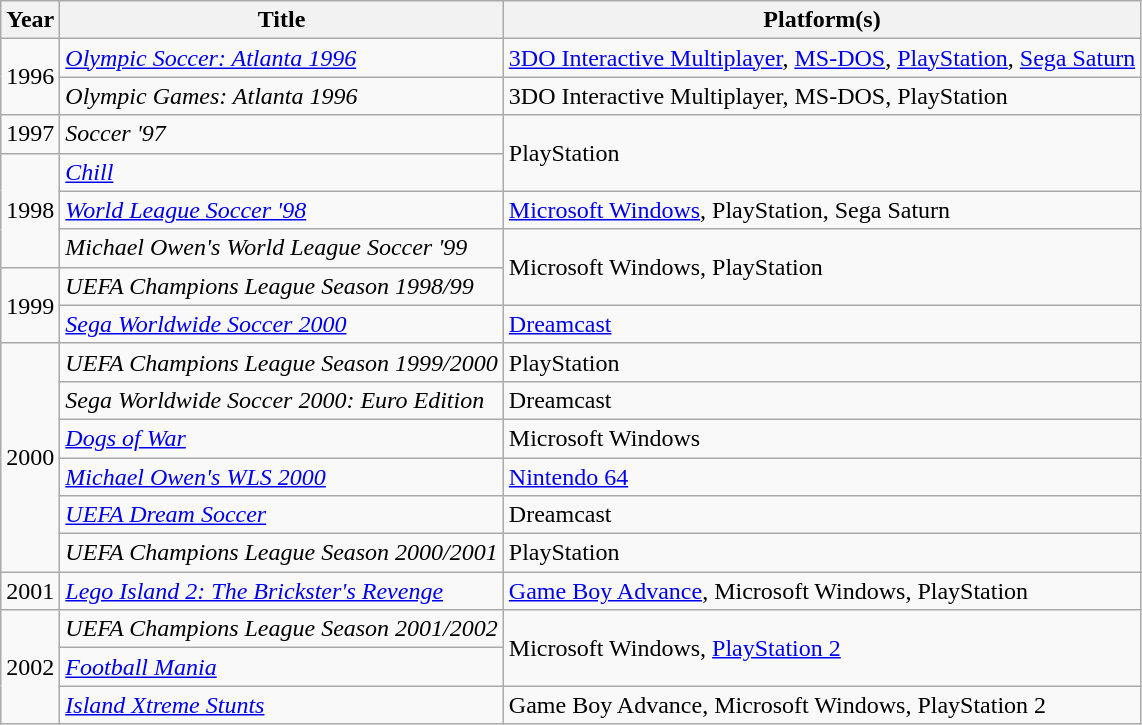<table class="wikitable sortable">
<tr>
<th>Year</th>
<th>Title</th>
<th>Platform(s)</th>
</tr>
<tr>
<td rowspan="2">1996</td>
<td><em><a href='#'>Olympic Soccer: Atlanta 1996</a></em></td>
<td><a href='#'>3DO Interactive Multiplayer</a>, <a href='#'>MS-DOS</a>, <a href='#'>PlayStation</a>, <a href='#'>Sega Saturn</a></td>
</tr>
<tr>
<td><em>Olympic Games: Atlanta 1996</em></td>
<td>3DO Interactive Multiplayer, MS-DOS, PlayStation</td>
</tr>
<tr>
<td>1997</td>
<td><em>Soccer '97</em></td>
<td rowspan="2">PlayStation</td>
</tr>
<tr>
<td rowspan="3">1998</td>
<td><em><a href='#'>Chill</a></em></td>
</tr>
<tr>
<td><em><a href='#'>World League Soccer '98</a></em></td>
<td><a href='#'>Microsoft Windows</a>, PlayStation, Sega Saturn</td>
</tr>
<tr>
<td><em>Michael Owen's World League Soccer '99</em></td>
<td rowspan="2">Microsoft Windows, PlayStation</td>
</tr>
<tr>
<td rowspan="2">1999</td>
<td><em>UEFA Champions League Season 1998/99</em></td>
</tr>
<tr>
<td><em><a href='#'>Sega Worldwide Soccer 2000</a></em></td>
<td><a href='#'>Dreamcast</a></td>
</tr>
<tr>
<td rowspan="6">2000</td>
<td><em>UEFA Champions League Season 1999/2000</em></td>
<td>PlayStation</td>
</tr>
<tr>
<td><em>Sega Worldwide Soccer 2000: Euro Edition</em></td>
<td>Dreamcast</td>
</tr>
<tr>
<td><em><a href='#'>Dogs of War</a></em></td>
<td>Microsoft Windows</td>
</tr>
<tr>
<td><em><a href='#'>Michael Owen's WLS 2000</a></em></td>
<td><a href='#'>Nintendo 64</a></td>
</tr>
<tr>
<td><em><a href='#'>UEFA Dream Soccer</a></em></td>
<td>Dreamcast</td>
</tr>
<tr>
<td><em>UEFA Champions League Season 2000/2001</em></td>
<td>PlayStation</td>
</tr>
<tr>
<td>2001</td>
<td><em><a href='#'>Lego Island 2: The Brickster's Revenge</a></em></td>
<td><a href='#'>Game Boy Advance</a>, Microsoft Windows, PlayStation</td>
</tr>
<tr>
<td rowspan="3">2002</td>
<td><em>UEFA Champions League Season 2001/2002</em></td>
<td rowspan="2">Microsoft Windows, <a href='#'>PlayStation 2</a></td>
</tr>
<tr>
<td><em><a href='#'>Football Mania</a></em></td>
</tr>
<tr>
<td><em><a href='#'>Island Xtreme Stunts</a></em></td>
<td>Game Boy Advance, Microsoft Windows, PlayStation 2</td>
</tr>
</table>
